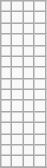<table class="wikitable" border="1" style="text-align:center">
<tr>
<td></td>
<td></td>
<td></td>
<td></td>
</tr>
<tr>
<td></td>
<td></td>
<td></td>
<td></td>
</tr>
<tr>
<td></td>
<td></td>
<td></td>
<td></td>
</tr>
<tr>
<td></td>
<td></td>
<td></td>
<td></td>
</tr>
<tr>
<td></td>
<td></td>
<td></td>
<td></td>
</tr>
<tr>
<td></td>
<td></td>
<td></td>
<td></td>
</tr>
<tr>
<td></td>
<td></td>
<td></td>
<td></td>
</tr>
<tr>
<td></td>
<td></td>
<td></td>
<td></td>
</tr>
<tr>
<td></td>
<td></td>
<td></td>
<td></td>
</tr>
<tr>
<td></td>
<td></td>
<td></td>
<td></td>
</tr>
<tr>
<td></td>
<td></td>
<td></td>
<td></td>
</tr>
<tr>
<td></td>
<td></td>
<td></td>
<td></td>
</tr>
<tr>
<td></td>
<td></td>
<td></td>
<td></td>
</tr>
<tr>
<td></td>
<td></td>
<td></td>
<td></td>
</tr>
<tr>
<td></td>
<td></td>
<td></td>
<td></td>
</tr>
<tr>
</tr>
</table>
